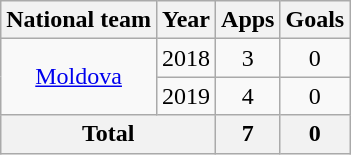<table class="wikitable" style="text-align:center">
<tr>
<th>National team</th>
<th>Year</th>
<th>Apps</th>
<th>Goals</th>
</tr>
<tr>
<td rowspan=2><a href='#'>Moldova</a></td>
<td>2018</td>
<td>3</td>
<td>0</td>
</tr>
<tr>
<td>2019</td>
<td>4</td>
<td>0</td>
</tr>
<tr>
<th colspan=2>Total</th>
<th>7</th>
<th>0</th>
</tr>
</table>
